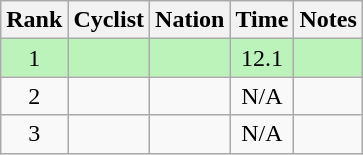<table class="wikitable sortable" style="text-align:center">
<tr>
<th>Rank</th>
<th>Cyclist</th>
<th>Nation</th>
<th>Time</th>
<th>Notes</th>
</tr>
<tr bgcolor=bbf3bb>
<td>1</td>
<td align=left></td>
<td align=left></td>
<td>12.1</td>
<td></td>
</tr>
<tr>
<td>2</td>
<td align=left></td>
<td align=left></td>
<td>N/A</td>
<td></td>
</tr>
<tr>
<td>3</td>
<td align=left></td>
<td align=left></td>
<td>N/A</td>
<td></td>
</tr>
</table>
